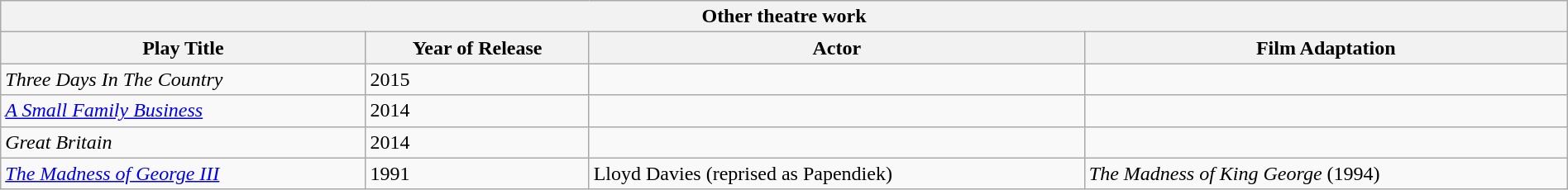<table class="wikitable" style="width:100%;">
<tr>
<th colspan="4">Other theatre work</th>
</tr>
<tr>
<th>Play Title</th>
<th>Year of Release</th>
<th>Actor</th>
<th>Film Adaptation</th>
</tr>
<tr>
<td><em>Three Days In The Country</em></td>
<td>2015</td>
<td></td>
<td></td>
</tr>
<tr>
<td><em><a href='#'>A Small Family Business</a></em></td>
<td>2014</td>
<td></td>
<td></td>
</tr>
<tr>
<td><em>Great Britain</em></td>
<td>2014</td>
<td></td>
<td></td>
</tr>
<tr>
<td><em><a href='#'>The Madness of George III</a></em></td>
<td>1991</td>
<td>Lloyd Davies (reprised as Papendiek)</td>
<td><em>The Madness of King George</em> (1994)</td>
</tr>
</table>
